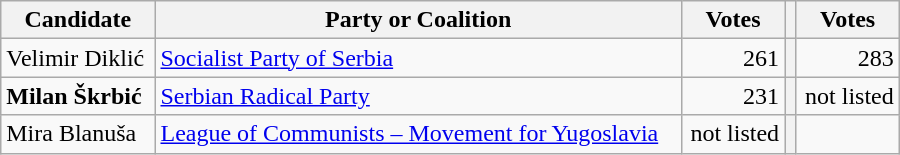<table style="width:600px;" class="wikitable">
<tr>
<th>Candidate</th>
<th>Party or Coalition</th>
<th>Votes</th>
<th></th>
<th>Votes</th>
</tr>
<tr>
<td align="left">Velimir Diklić</td>
<td align="left"><a href='#'>Socialist Party of Serbia</a></td>
<td align="right">261</td>
<th align="left"></th>
<td align="right">283</td>
</tr>
<tr>
<td align="left"><strong>Milan Škrbić</strong></td>
<td align="left"><a href='#'>Serbian Radical Party</a></td>
<td align="right">231</td>
<th align="left"></th>
<td align="right">not listed</td>
</tr>
<tr>
<td align="left">Mira Blanuša</td>
<td align="left"><a href='#'>League of Communists – Movement for Yugoslavia</a></td>
<td align="right">not listed</td>
<th align="left"></th>
<td align="right"></td>
</tr>
</table>
